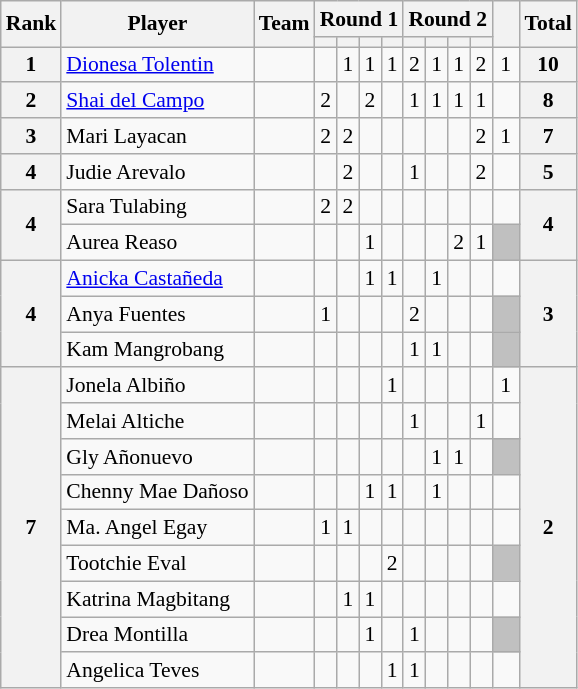<table class="wikitable" style="text-align:center; font-size:90%">
<tr>
<th rowspan=2>Rank</th>
<th rowspan=2>Player</th>
<th rowspan=2>Team</th>
<th colspan=4>Round 1</th>
<th colspan=4>Round 2</th>
<th rowspan=2>    </th>
<th rowspan=2>Total</th>
</tr>
<tr>
<th></th>
<th></th>
<th></th>
<th></th>
<th></th>
<th></th>
<th></th>
<th></th>
</tr>
<tr>
<th>1</th>
<td align=left> <a href='#'>Dionesa Tolentin</a></td>
<td align=left></td>
<td></td>
<td>1</td>
<td>1</td>
<td>1</td>
<td>2</td>
<td>1</td>
<td>1</td>
<td>2</td>
<td>1</td>
<th>10</th>
</tr>
<tr>
<th>2</th>
<td align=left> <a href='#'>Shai del Campo</a></td>
<td align=left></td>
<td>2</td>
<td></td>
<td>2</td>
<td></td>
<td>1</td>
<td>1</td>
<td>1</td>
<td>1</td>
<td></td>
<th>8</th>
</tr>
<tr>
<th>3</th>
<td align=left> Mari Layacan</td>
<td align=left></td>
<td>2</td>
<td>2</td>
<td></td>
<td></td>
<td></td>
<td></td>
<td></td>
<td>2</td>
<td>1</td>
<th>7</th>
</tr>
<tr>
<th>4</th>
<td align=left> Judie Arevalo</td>
<td align=left></td>
<td></td>
<td>2</td>
<td></td>
<td></td>
<td>1</td>
<td></td>
<td></td>
<td>2</td>
<td></td>
<th>5</th>
</tr>
<tr>
<th rowspan=2>4</th>
<td align=left> Sara Tulabing</td>
<td align=left></td>
<td>2</td>
<td>2</td>
<td></td>
<td></td>
<td></td>
<td></td>
<td></td>
<td></td>
<td></td>
<th rowspan=2>4</th>
</tr>
<tr>
<td align=left> Aurea Reaso</td>
<td align=left></td>
<td></td>
<td></td>
<td>1</td>
<td></td>
<td></td>
<td></td>
<td>2</td>
<td>1</td>
<td bgcolor=silver></td>
</tr>
<tr>
<th rowspan=3>4</th>
<td align=left> <a href='#'>Anicka Castañeda</a></td>
<td align=left></td>
<td></td>
<td></td>
<td>1</td>
<td>1</td>
<td></td>
<td>1</td>
<td></td>
<td></td>
<td></td>
<th rowspan=3>3</th>
</tr>
<tr>
<td align=left> Anya Fuentes</td>
<td align=left></td>
<td>1</td>
<td></td>
<td></td>
<td></td>
<td>2</td>
<td></td>
<td></td>
<td></td>
<td bgcolor=silver></td>
</tr>
<tr>
<td align=left> Kam Mangrobang</td>
<td align=left></td>
<td></td>
<td></td>
<td></td>
<td></td>
<td>1</td>
<td>1</td>
<td></td>
<td></td>
<td bgcolor=silver></td>
</tr>
<tr>
<th rowspan=9>7</th>
<td align=left> Jonela Albiño</td>
<td align=left></td>
<td></td>
<td></td>
<td></td>
<td>1</td>
<td></td>
<td></td>
<td></td>
<td></td>
<td>1</td>
<th rowspan=9>2</th>
</tr>
<tr>
<td align=left> Melai Altiche</td>
<td align=left></td>
<td></td>
<td></td>
<td></td>
<td></td>
<td>1</td>
<td></td>
<td></td>
<td>1</td>
<td></td>
</tr>
<tr>
<td align=left> Gly Añonuevo</td>
<td align=left></td>
<td></td>
<td></td>
<td></td>
<td></td>
<td></td>
<td>1</td>
<td>1</td>
<td></td>
<td bgcolor=silver></td>
</tr>
<tr>
<td align=left> Chenny Mae Dañoso</td>
<td align=left></td>
<td></td>
<td></td>
<td>1</td>
<td>1</td>
<td></td>
<td>1</td>
<td></td>
<td></td>
<td></td>
</tr>
<tr>
<td align=left> Ma. Angel Egay</td>
<td align=left></td>
<td>1</td>
<td>1</td>
<td></td>
<td></td>
<td></td>
<td></td>
<td></td>
<td></td>
<td></td>
</tr>
<tr>
<td align=left> Tootchie Eval</td>
<td align=left></td>
<td></td>
<td></td>
<td></td>
<td>2</td>
<td></td>
<td></td>
<td></td>
<td></td>
<td bgcolor=silver></td>
</tr>
<tr>
<td align=left> Katrina Magbitang</td>
<td align=left></td>
<td></td>
<td>1</td>
<td>1</td>
<td></td>
<td></td>
<td></td>
<td></td>
<td></td>
<td></td>
</tr>
<tr>
<td align=left> Drea Montilla</td>
<td align=left></td>
<td></td>
<td></td>
<td>1</td>
<td></td>
<td>1</td>
<td></td>
<td></td>
<td></td>
<td bgcolor=silver></td>
</tr>
<tr>
<td align=left> Angelica Teves</td>
<td align=left></td>
<td></td>
<td></td>
<td></td>
<td>1</td>
<td>1</td>
<td></td>
<td></td>
<td></td>
<td><br></td>
</tr>
</table>
